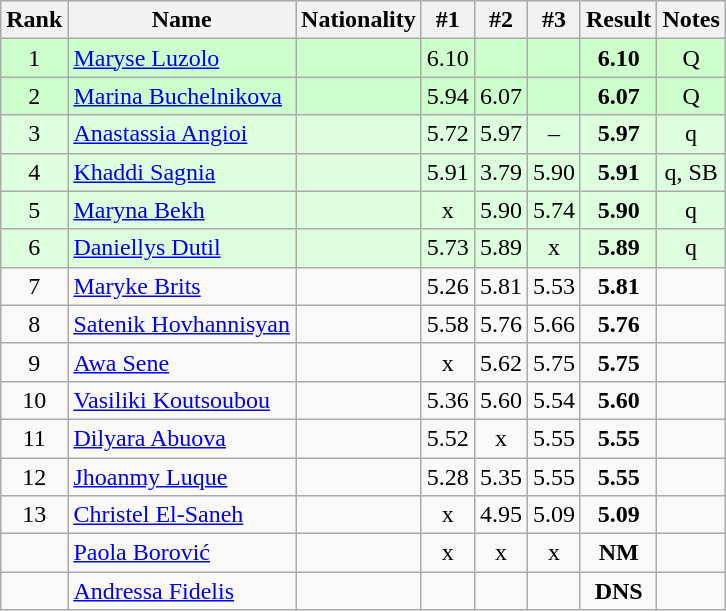<table class="wikitable sortable" style="text-align:center">
<tr>
<th>Rank</th>
<th>Name</th>
<th>Nationality</th>
<th>#1</th>
<th>#2</th>
<th>#3</th>
<th>Result</th>
<th>Notes</th>
</tr>
<tr bgcolor=ccffcc>
<td>1</td>
<td align=left><a href='#'>Maryse Luzolo</a></td>
<td align=left></td>
<td>6.10</td>
<td></td>
<td></td>
<td><strong>6.10</strong></td>
<td>Q</td>
</tr>
<tr bgcolor=ccffcc>
<td>2</td>
<td align=left><a href='#'>Marina Buchelnikova</a></td>
<td align=left></td>
<td>5.94</td>
<td>6.07</td>
<td></td>
<td><strong>6.07</strong></td>
<td>Q</td>
</tr>
<tr bgcolor=ddffdd>
<td>3</td>
<td align=left><a href='#'>Anastassia Angioi</a></td>
<td align=left></td>
<td>5.72</td>
<td>5.97</td>
<td>–</td>
<td><strong>5.97</strong></td>
<td>q</td>
</tr>
<tr bgcolor=ddffdd>
<td>4</td>
<td align=left><a href='#'>Khaddi Sagnia</a></td>
<td align=left></td>
<td>5.91</td>
<td>3.79</td>
<td>5.90</td>
<td><strong>5.91</strong></td>
<td>q, SB</td>
</tr>
<tr bgcolor=ddffdd>
<td>5</td>
<td align=left><a href='#'>Maryna Bekh</a></td>
<td align=left></td>
<td>x</td>
<td>5.90</td>
<td>5.74</td>
<td><strong>5.90</strong></td>
<td>q</td>
</tr>
<tr bgcolor=ddffdd>
<td>6</td>
<td align=left><a href='#'>Daniellys Dutil</a></td>
<td align=left></td>
<td>5.73</td>
<td>5.89</td>
<td>x</td>
<td><strong>5.89</strong></td>
<td>q</td>
</tr>
<tr>
<td>7</td>
<td align=left><a href='#'>Maryke Brits</a></td>
<td align=left></td>
<td>5.26</td>
<td>5.81</td>
<td>5.53</td>
<td><strong>5.81</strong></td>
<td></td>
</tr>
<tr>
<td>8</td>
<td align=left><a href='#'>Satenik Hovhannisyan</a></td>
<td align=left></td>
<td>5.58</td>
<td>5.76</td>
<td>5.66</td>
<td><strong>5.76</strong></td>
<td></td>
</tr>
<tr>
<td>9</td>
<td align=left><a href='#'>Awa Sene</a></td>
<td align=left></td>
<td>x</td>
<td>5.62</td>
<td>5.75</td>
<td><strong>5.75</strong></td>
<td></td>
</tr>
<tr>
<td>10</td>
<td align=left><a href='#'>Vasiliki Koutsoubou</a></td>
<td align=left></td>
<td>5.36</td>
<td>5.60</td>
<td>5.54</td>
<td><strong>5.60</strong></td>
<td></td>
</tr>
<tr>
<td>11</td>
<td align=left><a href='#'>Dilyara Abuova</a></td>
<td align=left></td>
<td>5.52</td>
<td>x</td>
<td>5.55</td>
<td><strong>5.55</strong></td>
<td></td>
</tr>
<tr>
<td>12</td>
<td align=left><a href='#'>Jhoanmy Luque</a></td>
<td align=left></td>
<td>5.28</td>
<td>5.35</td>
<td>5.55</td>
<td><strong>5.55</strong></td>
<td></td>
</tr>
<tr>
<td>13</td>
<td align=left><a href='#'>Christel El-Saneh</a></td>
<td align=left></td>
<td>x</td>
<td>4.95</td>
<td>5.09</td>
<td><strong>5.09</strong></td>
<td></td>
</tr>
<tr>
<td></td>
<td align=left><a href='#'>Paola Borović</a></td>
<td align=left></td>
<td>x</td>
<td>x</td>
<td>x</td>
<td><strong>NM</strong></td>
<td></td>
</tr>
<tr>
<td></td>
<td align=left><a href='#'>Andressa Fidelis</a></td>
<td align=left></td>
<td></td>
<td></td>
<td></td>
<td><strong>DNS</strong></td>
<td></td>
</tr>
</table>
